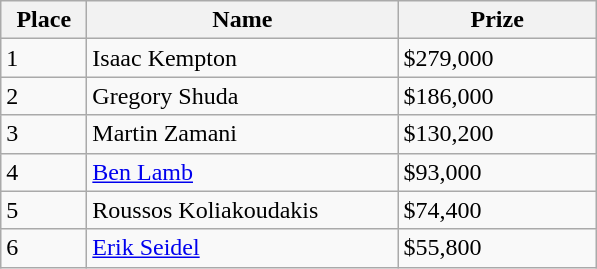<table class="wikitable">
<tr>
<th width="50">Place</th>
<th width="200">Name</th>
<th width="125">Prize</th>
</tr>
<tr>
<td>1</td>
<td> Isaac Kempton</td>
<td>$279,000</td>
</tr>
<tr>
<td>2</td>
<td> Gregory Shuda</td>
<td>$186,000</td>
</tr>
<tr>
<td>3</td>
<td> Martin Zamani</td>
<td>$130,200</td>
</tr>
<tr>
<td>4</td>
<td> <a href='#'>Ben Lamb</a></td>
<td>$93,000</td>
</tr>
<tr>
<td>5</td>
<td> Roussos Koliakoudakis</td>
<td>$74,400</td>
</tr>
<tr>
<td>6</td>
<td> <a href='#'>Erik Seidel</a></td>
<td>$55,800</td>
</tr>
</table>
